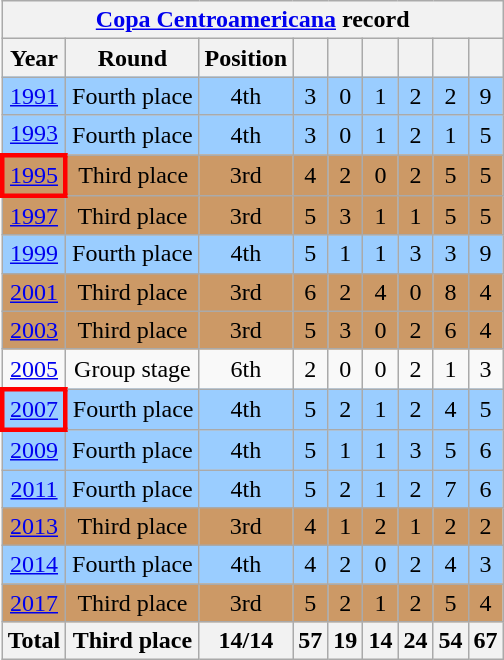<table class="wikitable" style="text-align: center;">
<tr>
<th colspan=10><a href='#'>Copa Centroamericana</a> record</th>
</tr>
<tr>
<th>Year</th>
<th>Round</th>
<th>Position</th>
<th></th>
<th></th>
<th></th>
<th></th>
<th></th>
<th></th>
</tr>
<tr style="background:#9acdff;">
<td> <a href='#'>1991</a></td>
<td>Fourth place</td>
<td>4th</td>
<td>3</td>
<td>0</td>
<td>1</td>
<td>2</td>
<td>2</td>
<td>9</td>
</tr>
<tr style="background:#9acdff;">
<td> <a href='#'>1993</a></td>
<td>Fourth place</td>
<td>4th</td>
<td>3</td>
<td>0</td>
<td>1</td>
<td>2</td>
<td>1</td>
<td>5</td>
</tr>
<tr style="background:#c96;">
<td style="border: 3px solid red"> <a href='#'>1995</a></td>
<td>Third place</td>
<td>3rd</td>
<td>4</td>
<td>2</td>
<td>0</td>
<td>2</td>
<td>5</td>
<td>5</td>
</tr>
<tr style="background:#c96;">
<td> <a href='#'>1997</a></td>
<td>Third place</td>
<td>3rd</td>
<td>5</td>
<td>3</td>
<td>1</td>
<td>1</td>
<td>5</td>
<td>5</td>
</tr>
<tr style="background:#9acdff;">
<td> <a href='#'>1999</a></td>
<td>Fourth place</td>
<td>4th</td>
<td>5</td>
<td>1</td>
<td>1</td>
<td>3</td>
<td>3</td>
<td>9</td>
</tr>
<tr style="background:#c96;">
<td> <a href='#'>2001</a></td>
<td>Third place</td>
<td>3rd</td>
<td>6</td>
<td>2</td>
<td>4</td>
<td>0</td>
<td>8</td>
<td>4</td>
</tr>
<tr style="background:#c96;">
<td> <a href='#'>2003</a></td>
<td>Third place</td>
<td>3rd</td>
<td>5</td>
<td>3</td>
<td>0</td>
<td>2</td>
<td>6</td>
<td>4</td>
</tr>
<tr>
<td> <a href='#'>2005</a></td>
<td>Group stage</td>
<td>6th</td>
<td>2</td>
<td>0</td>
<td>0</td>
<td>2</td>
<td>1</td>
<td>3</td>
</tr>
<tr style="background:#9acdff;">
<td style="border: 3px solid red"> <a href='#'>2007</a></td>
<td>Fourth place</td>
<td>4th</td>
<td>5</td>
<td>2</td>
<td>1</td>
<td>2</td>
<td>4</td>
<td>5</td>
</tr>
<tr style="background:#9acdff;">
<td> <a href='#'>2009</a></td>
<td>Fourth place</td>
<td>4th</td>
<td>5</td>
<td>1</td>
<td>1</td>
<td>3</td>
<td>5</td>
<td>6</td>
</tr>
<tr style="background:#9acdff;">
<td> <a href='#'>2011</a></td>
<td>Fourth place</td>
<td>4th</td>
<td>5</td>
<td>2</td>
<td>1</td>
<td>2</td>
<td>7</td>
<td>6</td>
</tr>
<tr style="background:#c96;">
<td> <a href='#'>2013</a></td>
<td>Third place</td>
<td>3rd</td>
<td>4</td>
<td>1</td>
<td>2</td>
<td>1</td>
<td>2</td>
<td>2</td>
</tr>
<tr style="background:#9acdff;">
<td> <a href='#'>2014</a></td>
<td>Fourth place</td>
<td>4th</td>
<td>4</td>
<td>2</td>
<td>0</td>
<td>2</td>
<td>4</td>
<td>3</td>
</tr>
<tr style="background:#c96;">
<td> <a href='#'>2017</a></td>
<td>Third place</td>
<td>3rd</td>
<td>5</td>
<td>2</td>
<td>1</td>
<td>2</td>
<td>5</td>
<td>4</td>
</tr>
<tr>
<th>Total</th>
<th>Third place</th>
<th>14/14</th>
<th>57</th>
<th>19</th>
<th>14</th>
<th>24</th>
<th>54</th>
<th>67</th>
</tr>
</table>
